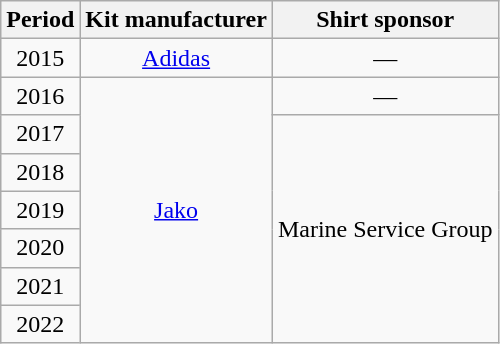<table class="wikitable" style="text-align: center">
<tr>
<th>Period</th>
<th>Kit manufacturer</th>
<th>Shirt sponsor</th>
</tr>
<tr>
<td>2015</td>
<td><a href='#'>Adidas</a></td>
<td>—</td>
</tr>
<tr>
<td>2016</td>
<td rowspan="7"><a href='#'>Jako</a></td>
<td>—</td>
</tr>
<tr>
<td>2017</td>
<td rowspan="6">Marine Service Group</td>
</tr>
<tr>
<td>2018</td>
</tr>
<tr>
<td>2019</td>
</tr>
<tr>
<td>2020</td>
</tr>
<tr>
<td>2021</td>
</tr>
<tr>
<td>2022</td>
</tr>
</table>
